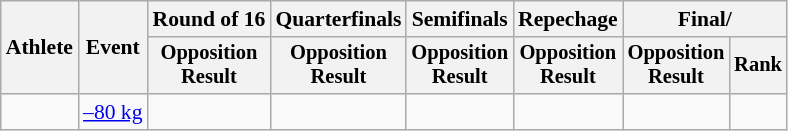<table class=wikitable style=font-size:90%;text-align:center>
<tr>
<th rowspan=2>Athlete</th>
<th rowspan=2>Event</th>
<th>Round of 16</th>
<th>Quarterfinals</th>
<th>Semifinals</th>
<th>Repechage</th>
<th colspan=2>Final/ </th>
</tr>
<tr style=font-size:95%>
<th>Opposition<br>Result</th>
<th>Opposition<br>Result</th>
<th>Opposition<br>Result</th>
<th>Opposition<br>Result</th>
<th>Opposition<br>Result</th>
<th>Rank</th>
</tr>
<tr align=center>
<td align=left></td>
<td align=left><a href='#'>–80 kg</a></td>
<td></td>
<td></td>
<td></td>
<td></td>
<td></td>
<td></td>
</tr>
</table>
